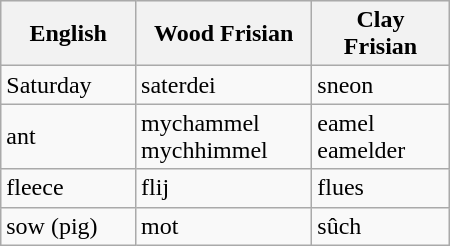<table class="wikitable" width="300">
<tr style="background: #efefef;">
<th width="20%">English</th>
<th width="20%">Wood Frisian</th>
<th width="20%">Clay Frisian</th>
</tr>
<tr>
<td style="border: 1px #aaaaaa solid;">Saturday</td>
<td style="border: 1px #aaaaaa solid;">saterdei</td>
<td style="border: 1px #aaaaaa solid;">sneon</td>
</tr>
<tr>
<td style="border: 1px #aaaaaa solid;">ant</td>
<td style="border: 1px #aaaaaa solid;">mychammel<br>mychhimmel</td>
<td style="border: 1px #aaaaaa solid;">eamel<br>eamelder</td>
</tr>
<tr>
<td style="border: 1px #aaaaaa solid;">fleece</td>
<td style="border: 1px #aaaaaa solid;">flij</td>
<td style="border: 1px #aaaaaa solid;">flues</td>
</tr>
<tr>
<td style="border: 1px #aaaaaa solid;">sow (pig)</td>
<td style="border: 1px #aaaaaa solid;">mot</td>
<td style="border: 1px #aaaaaa solid;">sûch</td>
</tr>
</table>
